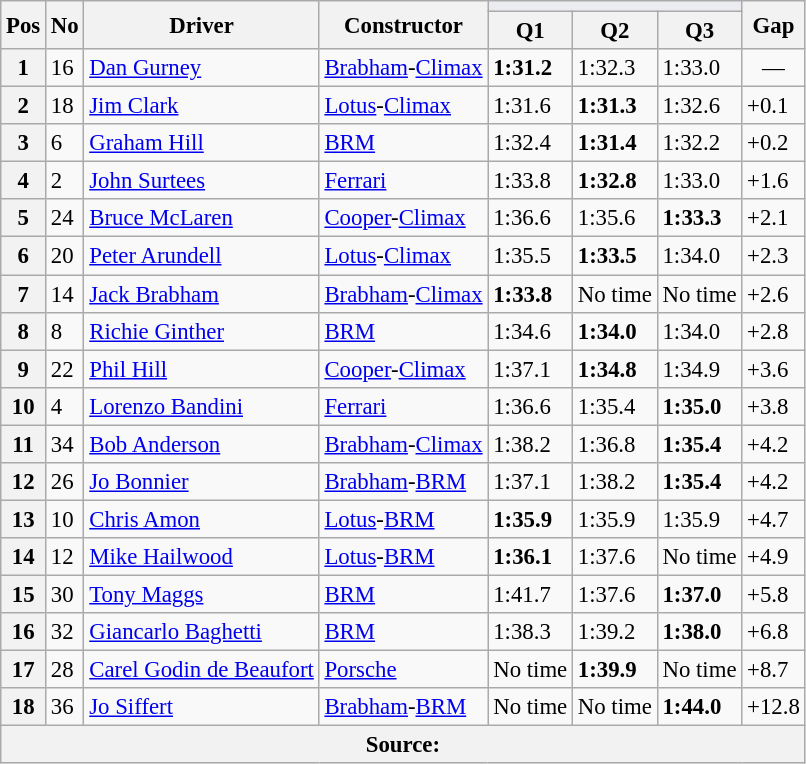<table class="wikitable sortable" style="font-size: 95%;">
<tr>
<th rowspan="2">Pos</th>
<th rowspan="2">No</th>
<th rowspan="2">Driver</th>
<th rowspan="2">Constructor</th>
<th colspan="3" style="background:#eaecf0; text-align:center;"></th>
<th rowspan="2">Gap</th>
</tr>
<tr>
<th>Q1</th>
<th>Q2</th>
<th>Q3</th>
</tr>
<tr>
<th>1</th>
<td>16</td>
<td> <a href='#'>Dan Gurney</a></td>
<td><a href='#'>Brabham</a>-<a href='#'>Climax</a></td>
<td><strong>1:31.2</strong></td>
<td>1:32.3</td>
<td>1:33.0</td>
<td align="center">—</td>
</tr>
<tr>
<th>2</th>
<td>18</td>
<td> <a href='#'>Jim Clark</a></td>
<td><a href='#'>Lotus</a>-<a href='#'>Climax</a></td>
<td>1:31.6</td>
<td><strong>1:31.3</strong></td>
<td>1:32.6</td>
<td>+0.1</td>
</tr>
<tr>
<th>3</th>
<td>6</td>
<td> <a href='#'>Graham Hill</a></td>
<td><a href='#'>BRM</a></td>
<td>1:32.4</td>
<td><strong>1:31.4</strong></td>
<td>1:32.2</td>
<td>+0.2</td>
</tr>
<tr>
<th>4</th>
<td>2</td>
<td> <a href='#'>John Surtees</a></td>
<td><a href='#'>Ferrari</a></td>
<td>1:33.8</td>
<td><strong>1:32.8</strong></td>
<td>1:33.0</td>
<td>+1.6</td>
</tr>
<tr>
<th>5</th>
<td>24</td>
<td> <a href='#'>Bruce McLaren</a></td>
<td><a href='#'>Cooper</a>-<a href='#'>Climax</a></td>
<td>1:36.6</td>
<td>1:35.6</td>
<td><strong>1:33.3</strong></td>
<td>+2.1</td>
</tr>
<tr>
<th>6</th>
<td>20</td>
<td> <a href='#'>Peter Arundell</a></td>
<td><a href='#'>Lotus</a>-<a href='#'>Climax</a></td>
<td>1:35.5</td>
<td><strong>1:33.5</strong></td>
<td>1:34.0</td>
<td>+2.3</td>
</tr>
<tr>
<th>7</th>
<td>14</td>
<td> <a href='#'>Jack Brabham</a></td>
<td><a href='#'>Brabham</a>-<a href='#'>Climax</a></td>
<td><strong>1:33.8</strong></td>
<td>No time</td>
<td>No time</td>
<td>+2.6</td>
</tr>
<tr>
<th>8</th>
<td>8</td>
<td> <a href='#'>Richie Ginther</a></td>
<td><a href='#'>BRM</a></td>
<td>1:34.6</td>
<td><strong>1:34.0</strong></td>
<td>1:34.0</td>
<td>+2.8</td>
</tr>
<tr>
<th>9</th>
<td>22</td>
<td> <a href='#'>Phil Hill</a></td>
<td><a href='#'>Cooper</a>-<a href='#'>Climax</a></td>
<td>1:37.1</td>
<td><strong>1:34.8</strong></td>
<td>1:34.9</td>
<td>+3.6</td>
</tr>
<tr>
<th>10</th>
<td>4</td>
<td> <a href='#'>Lorenzo Bandini</a></td>
<td><a href='#'>Ferrari</a></td>
<td>1:36.6</td>
<td>1:35.4</td>
<td><strong>1:35.0</strong></td>
<td>+3.8</td>
</tr>
<tr>
<th>11</th>
<td>34</td>
<td> <a href='#'>Bob Anderson</a></td>
<td><a href='#'>Brabham</a>-<a href='#'>Climax</a></td>
<td>1:38.2</td>
<td>1:36.8</td>
<td><strong>1:35.4</strong></td>
<td>+4.2</td>
</tr>
<tr>
<th>12</th>
<td>26</td>
<td> <a href='#'>Jo Bonnier</a></td>
<td><a href='#'>Brabham</a>-<a href='#'>BRM</a></td>
<td>1:37.1</td>
<td>1:38.2</td>
<td><strong>1:35.4</strong></td>
<td>+4.2</td>
</tr>
<tr>
<th>13</th>
<td>10</td>
<td> <a href='#'>Chris Amon</a></td>
<td><a href='#'>Lotus</a>-<a href='#'>BRM</a></td>
<td><strong>1:35.9</strong></td>
<td>1:35.9</td>
<td>1:35.9</td>
<td>+4.7</td>
</tr>
<tr>
<th>14</th>
<td>12</td>
<td> <a href='#'>Mike Hailwood</a></td>
<td><a href='#'>Lotus</a>-<a href='#'>BRM</a></td>
<td><strong>1:36.1</strong></td>
<td>1:37.6</td>
<td>No time</td>
<td>+4.9</td>
</tr>
<tr>
<th>15</th>
<td>30</td>
<td> <a href='#'>Tony Maggs</a></td>
<td><a href='#'>BRM</a></td>
<td>1:41.7</td>
<td>1:37.6</td>
<td><strong>1:37.0</strong></td>
<td>+5.8</td>
</tr>
<tr>
<th>16</th>
<td>32</td>
<td> <a href='#'>Giancarlo Baghetti</a></td>
<td><a href='#'>BRM</a></td>
<td>1:38.3</td>
<td>1:39.2</td>
<td><strong>1:38.0</strong></td>
<td>+6.8</td>
</tr>
<tr>
<th>17</th>
<td>28</td>
<td> <a href='#'>Carel Godin de Beaufort</a></td>
<td><a href='#'>Porsche</a></td>
<td>No time</td>
<td><strong>1:39.9</strong></td>
<td>No time</td>
<td>+8.7</td>
</tr>
<tr>
<th>18</th>
<td>36</td>
<td> <a href='#'>Jo Siffert</a></td>
<td><a href='#'>Brabham</a>-<a href='#'>BRM</a></td>
<td>No time</td>
<td>No time</td>
<td><strong>1:44.0</strong></td>
<td>+12.8</td>
</tr>
<tr>
<th colspan="8">Source:</th>
</tr>
</table>
